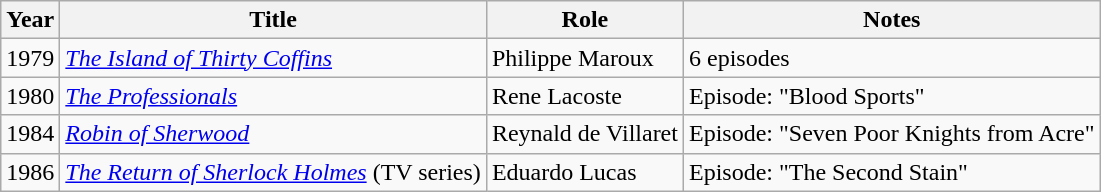<table class="wikitable sortable">
<tr>
<th>Year</th>
<th>Title</th>
<th>Role</th>
<th class="unsortable">Notes</th>
</tr>
<tr>
<td>1979</td>
<td><em><a href='#'>The Island of Thirty Coffins</a></em></td>
<td>Philippe Maroux</td>
<td>6 episodes</td>
</tr>
<tr>
<td>1980</td>
<td><em><a href='#'>The Professionals</a></em></td>
<td>Rene Lacoste</td>
<td>Episode: "Blood Sports"</td>
</tr>
<tr>
<td>1984</td>
<td><em><a href='#'>Robin of Sherwood</a></em></td>
<td>Reynald de Villaret</td>
<td>Episode: "Seven Poor Knights from Acre"</td>
</tr>
<tr>
<td>1986</td>
<td><em><a href='#'>The Return of Sherlock Holmes</a></em> (TV series)</td>
<td>Eduardo Lucas</td>
<td>Episode: "The Second Stain"</td>
</tr>
</table>
